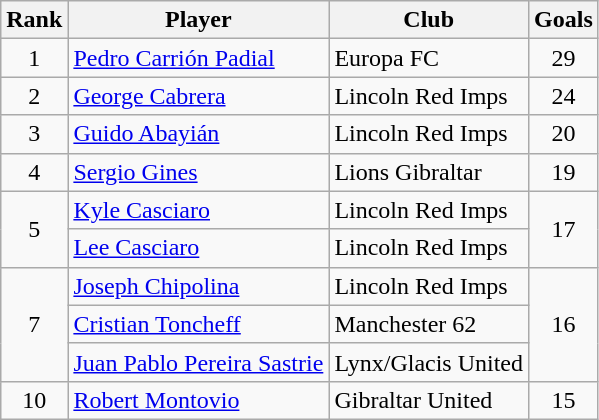<table class="wikitable" style="text-align:center">
<tr>
<th>Rank</th>
<th>Player</th>
<th>Club</th>
<th>Goals</th>
</tr>
<tr>
<td>1</td>
<td align="left"> <a href='#'>Pedro Carrión Padial</a></td>
<td align="left">Europa FC</td>
<td>29</td>
</tr>
<tr>
<td>2</td>
<td align="left"> <a href='#'>George Cabrera</a></td>
<td align="left">Lincoln Red Imps</td>
<td>24</td>
</tr>
<tr>
<td>3</td>
<td align="left"> <a href='#'>Guido Abayián</a></td>
<td align="left">Lincoln Red Imps</td>
<td>20</td>
</tr>
<tr>
<td>4</td>
<td align="left"> <a href='#'>Sergio Gines</a></td>
<td align="left">Lions Gibraltar</td>
<td>19</td>
</tr>
<tr>
<td rowspan=2>5</td>
<td align="left"> <a href='#'>Kyle Casciaro</a></td>
<td align="left">Lincoln Red Imps</td>
<td rowspan=2>17</td>
</tr>
<tr>
<td align="left"> <a href='#'>Lee Casciaro</a></td>
<td align="left">Lincoln Red Imps</td>
</tr>
<tr>
<td rowspan=3>7</td>
<td align="left"> <a href='#'>Joseph Chipolina</a></td>
<td align="left">Lincoln Red Imps</td>
<td rowspan=3>16</td>
</tr>
<tr>
<td align="left"> <a href='#'>Cristian Toncheff</a></td>
<td align="left">Manchester 62</td>
</tr>
<tr>
<td align="left"> <a href='#'>Juan Pablo Pereira Sastrie</a></td>
<td align="left">Lynx/Glacis United</td>
</tr>
<tr>
<td>10</td>
<td align="left"> <a href='#'>Robert Montovio</a></td>
<td align="left">Gibraltar United</td>
<td>15</td>
</tr>
</table>
